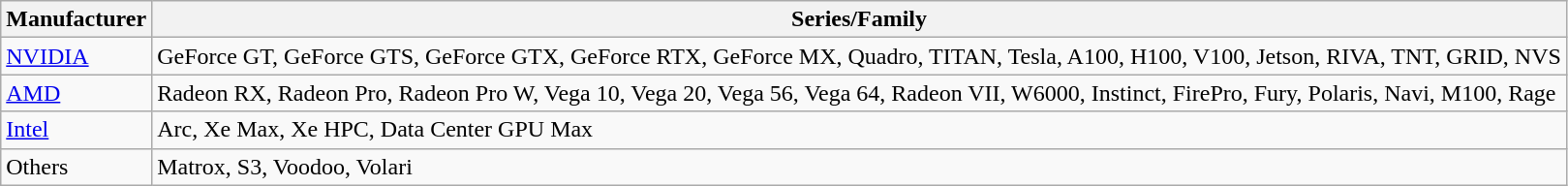<table class="wikitable">
<tr>
<th>Manufacturer</th>
<th>Series/Family</th>
</tr>
<tr>
<td><a href='#'>NVIDIA</a></td>
<td>GeForce GT, GeForce GTS, GeForce GTX, GeForce RTX, GeForce MX, Quadro, TITAN, Tesla, A100, H100, V100, Jetson, RIVA, TNT, GRID, NVS</td>
</tr>
<tr>
<td><a href='#'>AMD</a></td>
<td>Radeon RX, Radeon Pro, Radeon Pro W, Vega 10, Vega 20, Vega 56, Vega 64, Radeon VII, W6000, Instinct, FirePro, Fury, Polaris, Navi, M100, Rage</td>
</tr>
<tr>
<td><a href='#'>Intel</a></td>
<td>Arc, Xe Max, Xe HPC, Data Center GPU Max</td>
</tr>
<tr>
<td>Others</td>
<td>Matrox, S3, Voodoo, Volari</td>
</tr>
</table>
